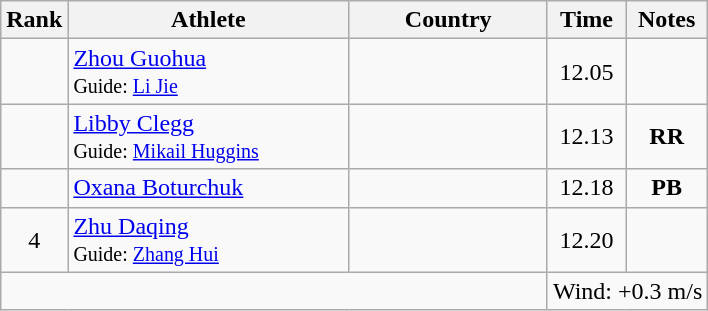<table class="wikitable sortable" style="text-align:center">
<tr>
<th>Rank</th>
<th style="width:180px">Athlete</th>
<th style="width:125px">Country</th>
<th>Time</th>
<th>Notes</th>
</tr>
<tr>
<td></td>
<td style="text-align:left;"><a href='#'>Zhou Guohua</a><br><small>Guide: <a href='#'>Li Jie</a></small></td>
<td style="text-align:left;"></td>
<td>12.05</td>
<td></td>
</tr>
<tr>
<td></td>
<td style="text-align:left;"><a href='#'>Libby Clegg</a><br><small>Guide: <a href='#'>Mikail Huggins</a></small></td>
<td style="text-align:left;"></td>
<td>12.13</td>
<td><strong>RR</strong></td>
</tr>
<tr>
<td></td>
<td style="text-align:left;"><a href='#'>Oxana Boturchuk</a></td>
<td style="text-align:left;"></td>
<td>12.18</td>
<td><strong>PB</strong></td>
</tr>
<tr>
<td>4</td>
<td style="text-align:left;"><a href='#'>Zhu Daqing</a><br><small>Guide: <a href='#'>Zhang Hui</a></small></td>
<td style="text-align:left;"></td>
<td>12.20</td>
<td></td>
</tr>
<tr class="sortbottom">
<td colspan="3"></td>
<td colspan="2">Wind: +0.3 m/s</td>
</tr>
</table>
